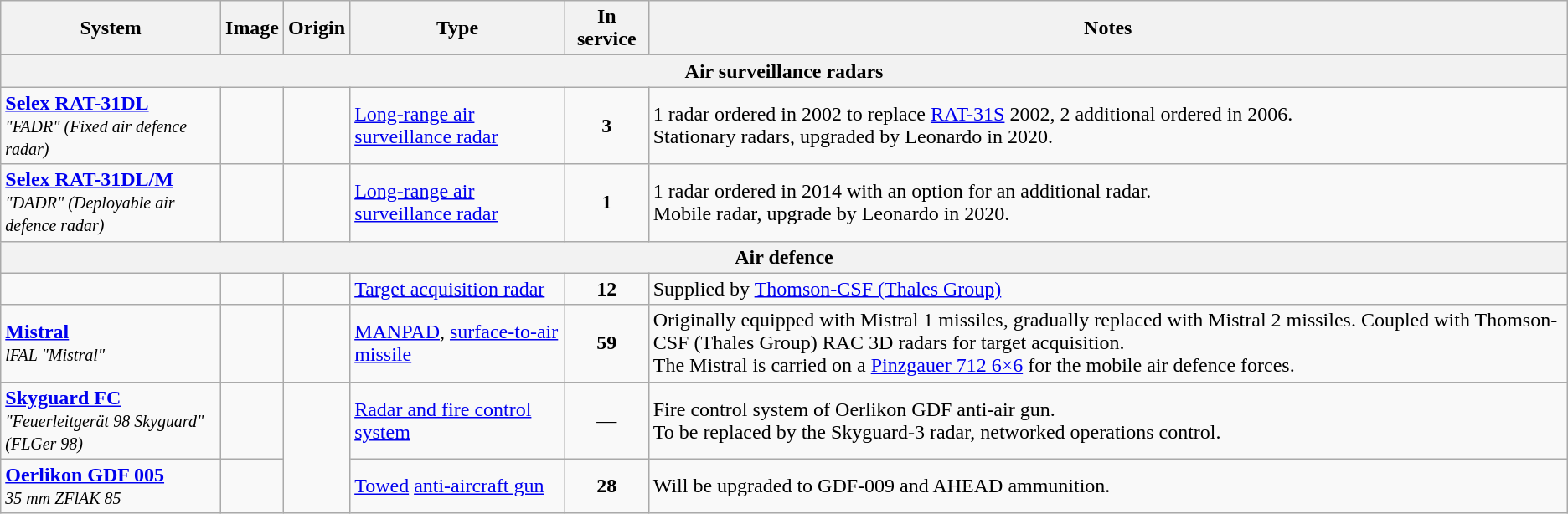<table class="wikitable">
<tr>
<th>System</th>
<th>Image</th>
<th>Origin</th>
<th>Type</th>
<th>In service</th>
<th>Notes</th>
</tr>
<tr>
<th colspan="6">Air surveillance radars</th>
</tr>
<tr>
<td><strong><a href='#'>Selex RAT-31DL</a></strong><br><em><small>"FADR" (Fixed air defence radar)</small></em></td>
<td style="text-align: center; "></td>
<td></td>
<td><a href='#'>Long-range air surveillance radar</a></td>
<td style="text-align: center; "><strong>3</strong></td>
<td>1 radar ordered in 2002 to replace <a href='#'>RAT-31S</a> 2002, 2 additional ordered in 2006.<br>Stationary radars, upgraded by Leonardo in 2020.</td>
</tr>
<tr>
<td><a href='#'><strong>Selex RAT-31DL/M</strong></a><br><em><small>"DADR" (Deployable air defence radar)</small></em></td>
<td style="text-align: center; "></td>
<td></td>
<td><a href='#'>Long-range air surveillance radar</a></td>
<td style="text-align: center; "><strong>1</strong><br></td>
<td>1 radar ordered in 2014 with an option for an additional radar.<br>Mobile radar, upgrade by Leonardo in 2020.</td>
</tr>
<tr>
<th colspan="6">Air defence</th>
</tr>
<tr>
<td><strong></strong></td>
<td style="text-align: center; "></td>
<td></td>
<td><a href='#'>Target acquisition radar</a></td>
<td style="text-align: center; "><strong>12</strong></td>
<td>Supplied by <a href='#'>Thomson-CSF (Thales Group)</a></td>
</tr>
<tr>
<td><a href='#'><strong>Mistral</strong></a><br><em><small>lFAL "Mistral"</small></em></td>
<td style="text-align: center;"></td>
<td></td>
<td><a href='#'>MANPAD</a>, <a href='#'>surface-to-air missile</a></td>
<td style="text-align: center; "><strong>59</strong><br><strong></strong></td>
<td>Originally equipped with Mistral 1 missiles, gradually replaced with Mistral 2 missiles. Coupled with Thomson-CSF (Thales Group) RAC 3D radars for target acquisition.<br>The Mistral is carried on a <a href='#'>Pinzgauer 712 6×6</a> for the mobile air defence forces.</td>
</tr>
<tr>
<td><a href='#'><strong>Skyguard FC</strong></a><br><em><small>"Feuerleitgerät 98 Skyguard"</small></em><br><em><small>(FLGer 98)</small></em></td>
<td style="text-align: center; "></td>
<td rowspan="2"></td>
<td><a href='#'>Radar and fire control system</a></td>
<td style="text-align: center; ">—</td>
<td>Fire control system of Oerlikon GDF anti-air gun.<br>To be replaced by the Skyguard-3 radar, networked operations control.</td>
</tr>
<tr>
<td><a href='#'><strong>Oerlikon GDF 005</strong></a><br><em><small>35 mm ZFlAK 85</small></em></td>
<td style="text-align: center; "></td>
<td><a href='#'>Towed</a> <a href='#'>anti-aircraft gun</a></td>
<td style="text-align: center; "><strong>28</strong><br></td>
<td>Will be upgraded to GDF-009 and AHEAD ammunition.</td>
</tr>
</table>
